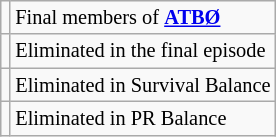<table class="wikitable sortable toccolours" style="font-size: 85%; white-space: nowrap;">
<tr>
<td></td>
<td>Final members of <strong><a href='#'>ATBØ</a></strong></td>
</tr>
<tr>
<td></td>
<td>Eliminated in the final episode</td>
</tr>
<tr>
<td></td>
<td>Eliminated in Survival Balance</td>
</tr>
<tr>
<td></td>
<td>Eliminated in PR Balance</td>
</tr>
</table>
